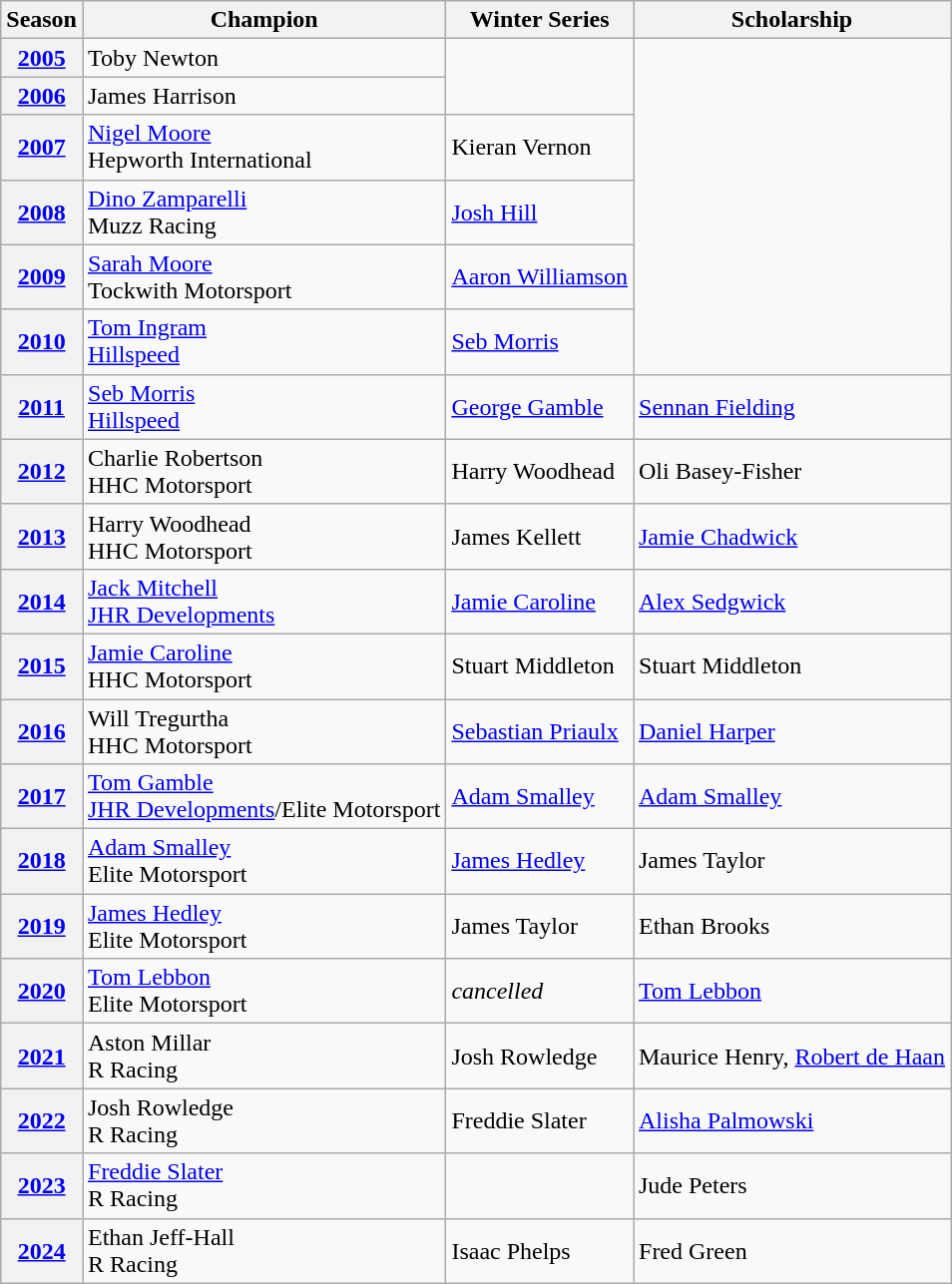<table class="wikitable">
<tr>
<th>Season</th>
<th>Champion</th>
<th>Winter Series</th>
<th>Scholarship</th>
</tr>
<tr>
<th><a href='#'>2005</a></th>
<td> Toby Newton</td>
<td rowspan=2></td>
<td rowspan=6></td>
</tr>
<tr>
<th><a href='#'>2006</a></th>
<td> James Harrison</td>
</tr>
<tr>
<th><a href='#'>2007</a></th>
<td> <a href='#'>Nigel Moore</a> <br>Hepworth International</td>
<td> Kieran Vernon</td>
</tr>
<tr>
<th><a href='#'>2008</a></th>
<td> <a href='#'>Dino Zamparelli</a><br> Muzz Racing</td>
<td> <a href='#'>Josh Hill</a></td>
</tr>
<tr>
<th><a href='#'>2009</a></th>
<td> <a href='#'>Sarah Moore</a><br> Tockwith Motorsport</td>
<td> <a href='#'>Aaron Williamson</a></td>
</tr>
<tr>
<th><a href='#'>2010</a></th>
<td> <a href='#'>Tom Ingram</a> <br><a href='#'>Hillspeed</a></td>
<td> <a href='#'>Seb Morris</a></td>
</tr>
<tr>
<th><a href='#'>2011</a></th>
<td> <a href='#'>Seb Morris</a>  <br><a href='#'>Hillspeed</a></td>
<td> <a href='#'>George Gamble</a></td>
<td> <a href='#'>Sennan Fielding</a></td>
</tr>
<tr>
<th><a href='#'>2012</a></th>
<td> Charlie Robertson <br>HHC Motorsport</td>
<td> Harry Woodhead</td>
<td> Oli Basey-Fisher</td>
</tr>
<tr>
<th><a href='#'>2013</a></th>
<td> Harry Woodhead  <br> HHC Motorsport</td>
<td> James Kellett</td>
<td> <a href='#'>Jamie Chadwick</a></td>
</tr>
<tr>
<th><a href='#'>2014</a></th>
<td> <a href='#'>Jack Mitchell</a> <br><a href='#'>JHR Developments</a></td>
<td> <a href='#'>Jamie Caroline</a></td>
<td> <a href='#'>Alex Sedgwick</a></td>
</tr>
<tr>
<th><a href='#'>2015</a></th>
<td> <a href='#'>Jamie Caroline</a> <br>HHC Motorsport</td>
<td> Stuart Middleton</td>
<td> Stuart Middleton</td>
</tr>
<tr>
<th><a href='#'>2016</a></th>
<td> Will Tregurtha <br>HHC Motorsport</td>
<td> <a href='#'>Sebastian Priaulx</a></td>
<td> <a href='#'>Daniel Harper</a></td>
</tr>
<tr>
<th><a href='#'>2017</a></th>
<td> <a href='#'>Tom Gamble</a> <br><a href='#'>JHR Developments</a>/Elite Motorsport</td>
<td> <a href='#'>Adam Smalley</a></td>
<td> <a href='#'>Adam Smalley</a></td>
</tr>
<tr>
<th><a href='#'>2018</a></th>
<td> <a href='#'>Adam Smalley</a> <br>Elite Motorsport</td>
<td> <a href='#'>James Hedley</a></td>
<td> James Taylor</td>
</tr>
<tr>
<th><a href='#'>2019</a></th>
<td> <a href='#'>James Hedley</a> <br>Elite Motorsport</td>
<td> James Taylor</td>
<td> Ethan Brooks</td>
</tr>
<tr>
<th><a href='#'>2020</a></th>
<td> <a href='#'>Tom Lebbon</a> <br>Elite Motorsport</td>
<td><em>cancelled</em></td>
<td> <a href='#'>Tom Lebbon</a></td>
</tr>
<tr>
<th><a href='#'>2021</a></th>
<td> Aston Millar <br>R Racing</td>
<td> Josh Rowledge</td>
<td> Maurice Henry,  <a href='#'>Robert de Haan</a></td>
</tr>
<tr>
<th><a href='#'>2022</a></th>
<td> Josh Rowledge <br>R Racing</td>
<td> Freddie Slater</td>
<td> <a href='#'>Alisha Palmowski</a></td>
</tr>
<tr>
<th><a href='#'>2023</a></th>
<td> <a href='#'>Freddie Slater</a><br>R Racing</td>
<td></td>
<td> Jude Peters</td>
</tr>
<tr>
<th><a href='#'>2024</a></th>
<td> Ethan Jeff-Hall <br>R Racing</td>
<td> Isaac Phelps</td>
<td> Fred Green</td>
</tr>
</table>
